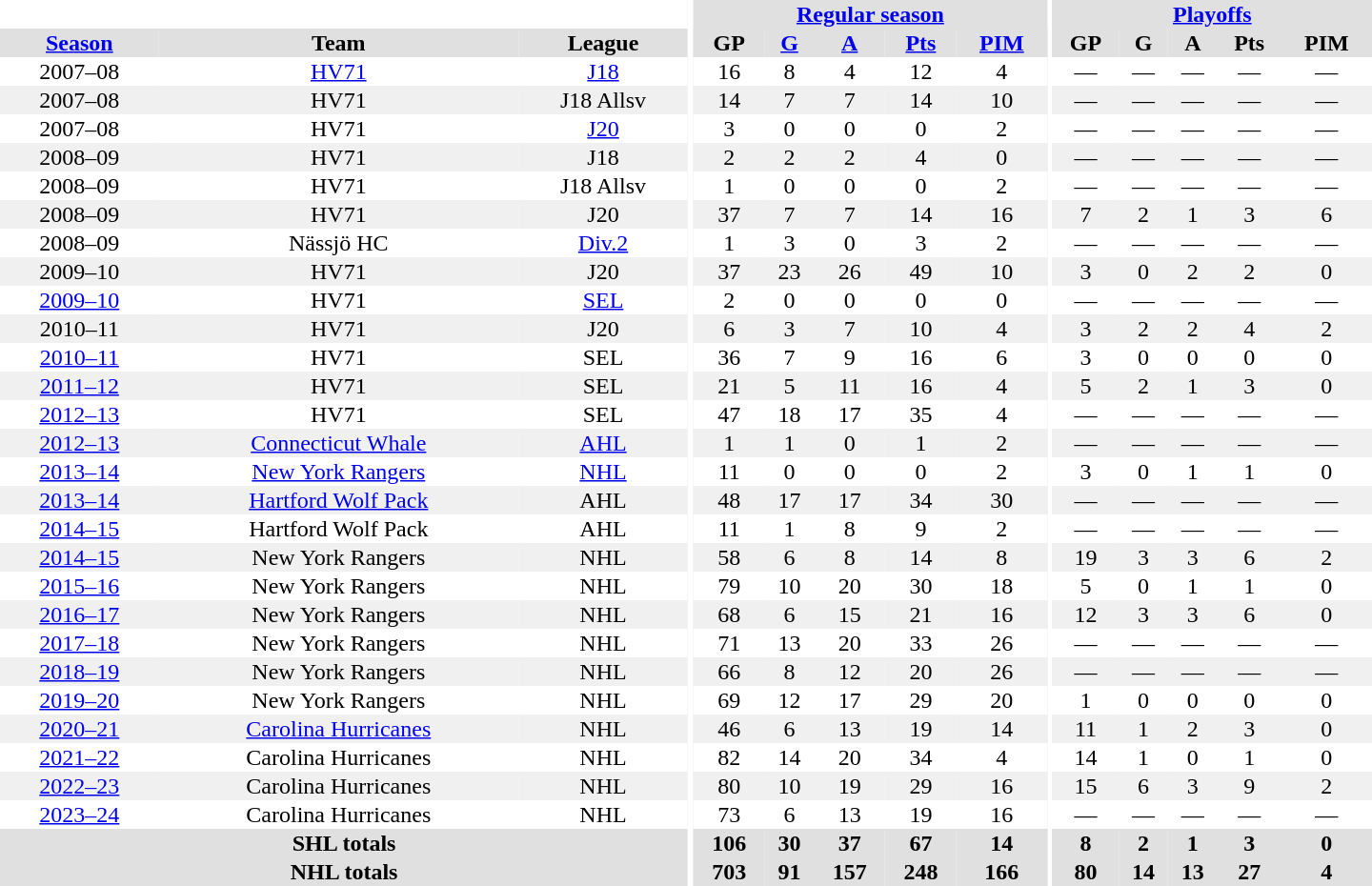<table border="0" cellpadding="1" cellspacing="0" style="text-align:center; width:60em">
<tr bgcolor="#e0e0e0">
<th colspan="3" bgcolor="#ffffff"></th>
<th rowspan="99" bgcolor="#ffffff"></th>
<th colspan="5"><a href='#'>Regular season</a></th>
<th rowspan="99" bgcolor="#ffffff"></th>
<th colspan="5"><a href='#'>Playoffs</a></th>
</tr>
<tr bgcolor="#e0e0e0">
<th><a href='#'>Season</a></th>
<th>Team</th>
<th>League</th>
<th>GP</th>
<th><a href='#'>G</a></th>
<th><a href='#'>A</a></th>
<th><a href='#'>Pts</a></th>
<th><a href='#'>PIM</a></th>
<th>GP</th>
<th>G</th>
<th>A</th>
<th>Pts</th>
<th>PIM</th>
</tr>
<tr>
<td>2007–08</td>
<td><a href='#'>HV71</a></td>
<td><a href='#'>J18</a></td>
<td>16</td>
<td>8</td>
<td>4</td>
<td>12</td>
<td>4</td>
<td>—</td>
<td>—</td>
<td>—</td>
<td>—</td>
<td>—</td>
</tr>
<tr bgcolor="#f0f0f0">
<td>2007–08</td>
<td>HV71</td>
<td>J18 Allsv</td>
<td>14</td>
<td>7</td>
<td>7</td>
<td>14</td>
<td>10</td>
<td>—</td>
<td>—</td>
<td>—</td>
<td>—</td>
<td>—</td>
</tr>
<tr>
<td>2007–08</td>
<td>HV71</td>
<td><a href='#'>J20</a></td>
<td>3</td>
<td>0</td>
<td>0</td>
<td>0</td>
<td>2</td>
<td>—</td>
<td>—</td>
<td>—</td>
<td>—</td>
<td>—</td>
</tr>
<tr bgcolor="#f0f0f0">
<td>2008–09</td>
<td>HV71</td>
<td>J18</td>
<td>2</td>
<td>2</td>
<td>2</td>
<td>4</td>
<td>0</td>
<td>—</td>
<td>—</td>
<td>—</td>
<td>—</td>
<td>—</td>
</tr>
<tr>
<td>2008–09</td>
<td>HV71</td>
<td>J18 Allsv</td>
<td>1</td>
<td>0</td>
<td>0</td>
<td>0</td>
<td>2</td>
<td>—</td>
<td>—</td>
<td>—</td>
<td>—</td>
<td>—</td>
</tr>
<tr bgcolor="#f0f0f0">
<td>2008–09</td>
<td>HV71</td>
<td>J20</td>
<td>37</td>
<td>7</td>
<td>7</td>
<td>14</td>
<td>16</td>
<td>7</td>
<td>2</td>
<td>1</td>
<td>3</td>
<td>6</td>
</tr>
<tr>
<td>2008–09</td>
<td>Nässjö HC</td>
<td><a href='#'>Div.2</a></td>
<td>1</td>
<td>3</td>
<td>0</td>
<td>3</td>
<td>2</td>
<td>—</td>
<td>—</td>
<td>—</td>
<td>—</td>
<td>—</td>
</tr>
<tr bgcolor="#f0f0f0">
<td>2009–10</td>
<td>HV71</td>
<td>J20</td>
<td>37</td>
<td>23</td>
<td>26</td>
<td>49</td>
<td>10</td>
<td>3</td>
<td>0</td>
<td>2</td>
<td>2</td>
<td>0</td>
</tr>
<tr>
<td><a href='#'>2009–10</a></td>
<td>HV71</td>
<td><a href='#'>SEL</a></td>
<td>2</td>
<td>0</td>
<td>0</td>
<td>0</td>
<td>0</td>
<td>—</td>
<td>—</td>
<td>—</td>
<td>—</td>
<td>—</td>
</tr>
<tr bgcolor="#f0f0f0">
<td>2010–11</td>
<td>HV71</td>
<td>J20</td>
<td>6</td>
<td>3</td>
<td>7</td>
<td>10</td>
<td>4</td>
<td>3</td>
<td>2</td>
<td>2</td>
<td>4</td>
<td>2</td>
</tr>
<tr>
<td><a href='#'>2010–11</a></td>
<td>HV71</td>
<td>SEL</td>
<td>36</td>
<td>7</td>
<td>9</td>
<td>16</td>
<td>6</td>
<td>3</td>
<td>0</td>
<td>0</td>
<td>0</td>
<td>0</td>
</tr>
<tr bgcolor="#f0f0f0">
<td><a href='#'>2011–12</a></td>
<td>HV71</td>
<td>SEL</td>
<td>21</td>
<td>5</td>
<td>11</td>
<td>16</td>
<td>4</td>
<td>5</td>
<td>2</td>
<td>1</td>
<td>3</td>
<td>0</td>
</tr>
<tr>
<td><a href='#'>2012–13</a></td>
<td>HV71</td>
<td>SEL</td>
<td>47</td>
<td>18</td>
<td>17</td>
<td>35</td>
<td>4</td>
<td>—</td>
<td>—</td>
<td>—</td>
<td>—</td>
<td>—</td>
</tr>
<tr bgcolor="#f0f0f0">
<td><a href='#'>2012–13</a></td>
<td><a href='#'>Connecticut Whale</a></td>
<td><a href='#'>AHL</a></td>
<td>1</td>
<td>1</td>
<td>0</td>
<td>1</td>
<td>2</td>
<td>—</td>
<td>—</td>
<td>—</td>
<td>—</td>
<td>—</td>
</tr>
<tr>
<td><a href='#'>2013–14</a></td>
<td><a href='#'>New York Rangers</a></td>
<td><a href='#'>NHL</a></td>
<td>11</td>
<td>0</td>
<td>0</td>
<td>0</td>
<td>2</td>
<td>3</td>
<td>0</td>
<td>1</td>
<td>1</td>
<td>0</td>
</tr>
<tr bgcolor="#f0f0f0">
<td><a href='#'>2013–14</a></td>
<td><a href='#'>Hartford Wolf Pack</a></td>
<td>AHL</td>
<td>48</td>
<td>17</td>
<td>17</td>
<td>34</td>
<td>30</td>
<td>—</td>
<td>—</td>
<td>—</td>
<td>—</td>
<td>—</td>
</tr>
<tr>
<td><a href='#'>2014–15</a></td>
<td>Hartford Wolf Pack</td>
<td>AHL</td>
<td>11</td>
<td>1</td>
<td>8</td>
<td>9</td>
<td>2</td>
<td>—</td>
<td>—</td>
<td>—</td>
<td>—</td>
<td>—</td>
</tr>
<tr bgcolor="#f0f0f0">
<td><a href='#'>2014–15</a></td>
<td>New York Rangers</td>
<td>NHL</td>
<td>58</td>
<td>6</td>
<td>8</td>
<td>14</td>
<td>8</td>
<td>19</td>
<td>3</td>
<td>3</td>
<td>6</td>
<td>2</td>
</tr>
<tr>
<td><a href='#'>2015–16</a></td>
<td>New York Rangers</td>
<td>NHL</td>
<td>79</td>
<td>10</td>
<td>20</td>
<td>30</td>
<td>18</td>
<td>5</td>
<td>0</td>
<td>1</td>
<td>1</td>
<td>0</td>
</tr>
<tr bgcolor="#f0f0f0">
<td><a href='#'>2016–17</a></td>
<td>New York Rangers</td>
<td>NHL</td>
<td>68</td>
<td>6</td>
<td>15</td>
<td>21</td>
<td>16</td>
<td>12</td>
<td>3</td>
<td>3</td>
<td>6</td>
<td>0</td>
</tr>
<tr>
<td><a href='#'>2017–18</a></td>
<td>New York Rangers</td>
<td>NHL</td>
<td>71</td>
<td>13</td>
<td>20</td>
<td>33</td>
<td>26</td>
<td>—</td>
<td>—</td>
<td>—</td>
<td>—</td>
<td>—</td>
</tr>
<tr bgcolor="#f0f0f0">
<td><a href='#'>2018–19</a></td>
<td>New York Rangers</td>
<td>NHL</td>
<td>66</td>
<td>8</td>
<td>12</td>
<td>20</td>
<td>26</td>
<td>—</td>
<td>—</td>
<td>—</td>
<td>—</td>
<td>—</td>
</tr>
<tr>
<td><a href='#'>2019–20</a></td>
<td>New York Rangers</td>
<td>NHL</td>
<td>69</td>
<td>12</td>
<td>17</td>
<td>29</td>
<td>20</td>
<td>1</td>
<td>0</td>
<td>0</td>
<td>0</td>
<td>0</td>
</tr>
<tr bgcolor="#f0f0f0">
<td><a href='#'>2020–21</a></td>
<td><a href='#'>Carolina Hurricanes</a></td>
<td>NHL</td>
<td>46</td>
<td>6</td>
<td>13</td>
<td>19</td>
<td>14</td>
<td>11</td>
<td>1</td>
<td>2</td>
<td>3</td>
<td>0</td>
</tr>
<tr>
<td><a href='#'>2021–22</a></td>
<td>Carolina Hurricanes</td>
<td>NHL</td>
<td>82</td>
<td>14</td>
<td>20</td>
<td>34</td>
<td>4</td>
<td>14</td>
<td>1</td>
<td>0</td>
<td>1</td>
<td>0</td>
</tr>
<tr bgcolor="#f0f0f0">
<td><a href='#'>2022–23</a></td>
<td>Carolina Hurricanes</td>
<td>NHL</td>
<td>80</td>
<td>10</td>
<td>19</td>
<td>29</td>
<td>16</td>
<td>15</td>
<td>6</td>
<td>3</td>
<td>9</td>
<td>2</td>
</tr>
<tr>
<td><a href='#'>2023–24</a></td>
<td>Carolina Hurricanes</td>
<td>NHL</td>
<td>73</td>
<td>6</td>
<td>13</td>
<td>19</td>
<td>16</td>
<td>—</td>
<td>—</td>
<td>—</td>
<td>—</td>
<td>—</td>
</tr>
<tr bgcolor="#e0e0e0">
<th colspan="3">SHL totals</th>
<th>106</th>
<th>30</th>
<th>37</th>
<th>67</th>
<th>14</th>
<th>8</th>
<th>2</th>
<th>1</th>
<th>3</th>
<th>0</th>
</tr>
<tr bgcolor="#e0e0e0">
<th colspan="3">NHL totals</th>
<th>703</th>
<th>91</th>
<th>157</th>
<th>248</th>
<th>166</th>
<th>80</th>
<th>14</th>
<th>13</th>
<th>27</th>
<th>4</th>
</tr>
</table>
